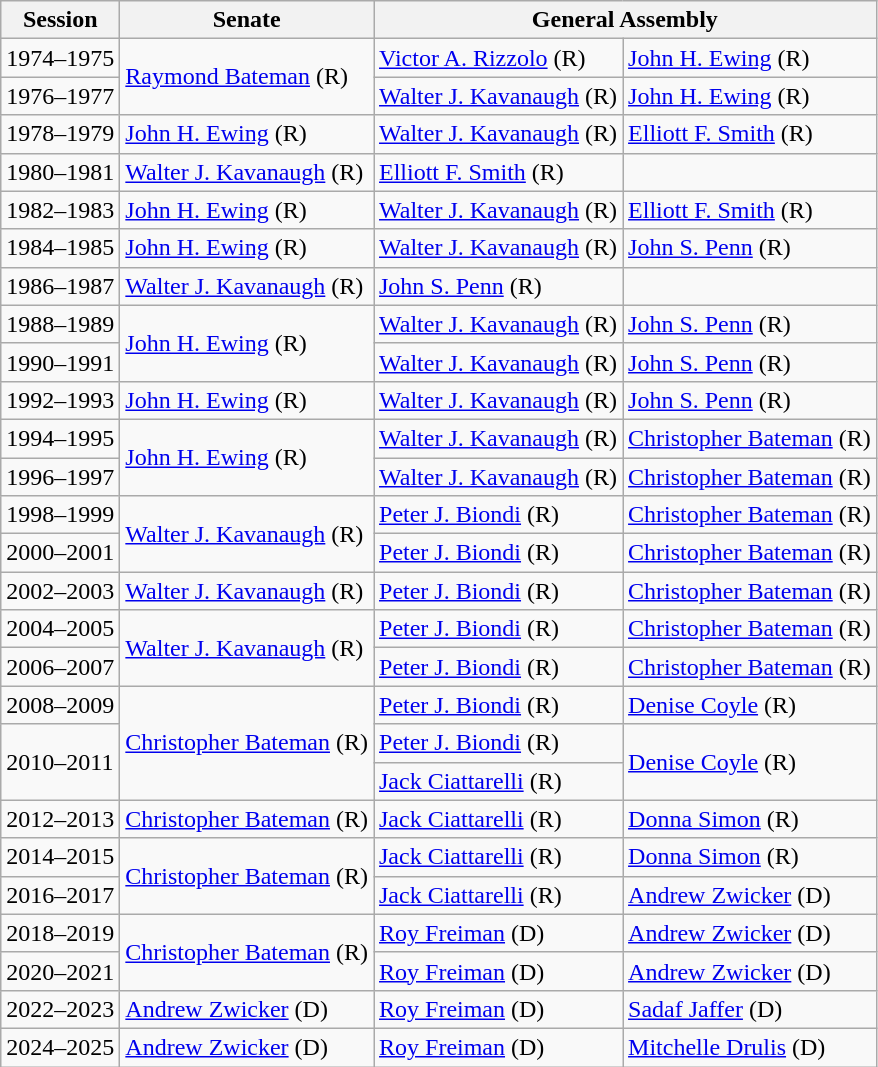<table class="wikitable">
<tr>
<th>Session</th>
<th>Senate</th>
<th ! colspan=2>General Assembly</th>
</tr>
<tr>
<td>1974–1975</td>
<td rowspan=2 ><a href='#'>Raymond Bateman</a> (R)</td>
<td><a href='#'>Victor A. Rizzolo</a> (R)</td>
<td><a href='#'>John H. Ewing</a> (R)</td>
</tr>
<tr>
<td>1976–1977</td>
<td><a href='#'>Walter J. Kavanaugh</a> (R)</td>
<td><a href='#'>John H. Ewing</a> (R)</td>
</tr>
<tr>
<td>1978–1979</td>
<td><a href='#'>John H. Ewing</a> (R)</td>
<td><a href='#'>Walter J. Kavanaugh</a> (R)</td>
<td><a href='#'>Elliott F. Smith</a> (R)</td>
</tr>
<tr>
<td>1980–1981</td>
<td><a href='#'>Walter J. Kavanaugh</a> (R)</td>
<td><a href='#'>Elliott F. Smith</a> (R)</td>
</tr>
<tr>
<td>1982–1983</td>
<td><a href='#'>John H. Ewing</a> (R)</td>
<td><a href='#'>Walter J. Kavanaugh</a> (R)</td>
<td><a href='#'>Elliott F. Smith</a> (R)</td>
</tr>
<tr>
<td>1984–1985</td>
<td><a href='#'>John H. Ewing</a> (R)</td>
<td><a href='#'>Walter J. Kavanaugh</a> (R)</td>
<td><a href='#'>John S. Penn</a> (R)</td>
</tr>
<tr>
<td>1986–1987</td>
<td><a href='#'>Walter J. Kavanaugh</a> (R)</td>
<td><a href='#'>John S. Penn</a> (R)</td>
</tr>
<tr>
<td>1988–1989</td>
<td rowspan=2 ><a href='#'>John H. Ewing</a> (R)</td>
<td><a href='#'>Walter J. Kavanaugh</a> (R)</td>
<td><a href='#'>John S. Penn</a> (R)</td>
</tr>
<tr>
<td>1990–1991</td>
<td><a href='#'>Walter J. Kavanaugh</a> (R)</td>
<td><a href='#'>John S. Penn</a> (R)</td>
</tr>
<tr>
<td>1992–1993</td>
<td><a href='#'>John H. Ewing</a> (R)</td>
<td><a href='#'>Walter J. Kavanaugh</a> (R)</td>
<td><a href='#'>John S. Penn</a> (R)</td>
</tr>
<tr>
<td>1994–1995</td>
<td rowspan=2 ><a href='#'>John H. Ewing</a> (R)</td>
<td><a href='#'>Walter J. Kavanaugh</a> (R)</td>
<td><a href='#'>Christopher Bateman</a> (R)</td>
</tr>
<tr>
<td>1996–1997</td>
<td><a href='#'>Walter J. Kavanaugh</a> (R)</td>
<td><a href='#'>Christopher Bateman</a> (R)</td>
</tr>
<tr>
<td>1998–1999</td>
<td rowspan=2 ><a href='#'>Walter J. Kavanaugh</a> (R)</td>
<td><a href='#'>Peter J. Biondi</a> (R)</td>
<td><a href='#'>Christopher Bateman</a> (R)</td>
</tr>
<tr>
<td>2000–2001</td>
<td><a href='#'>Peter J. Biondi</a> (R)</td>
<td><a href='#'>Christopher Bateman</a> (R)</td>
</tr>
<tr>
<td>2002–2003</td>
<td><a href='#'>Walter J. Kavanaugh</a> (R)</td>
<td><a href='#'>Peter J. Biondi</a> (R)</td>
<td><a href='#'>Christopher Bateman</a> (R)</td>
</tr>
<tr>
<td>2004–2005</td>
<td rowspan=2 ><a href='#'>Walter J. Kavanaugh</a> (R)</td>
<td><a href='#'>Peter J. Biondi</a> (R)</td>
<td><a href='#'>Christopher Bateman</a> (R)</td>
</tr>
<tr>
<td>2006–2007</td>
<td><a href='#'>Peter J. Biondi</a> (R)</td>
<td><a href='#'>Christopher Bateman</a> (R)</td>
</tr>
<tr>
<td>2008–2009</td>
<td rowspan=3 ><a href='#'>Christopher Bateman</a> (R)</td>
<td><a href='#'>Peter J. Biondi</a> (R)</td>
<td><a href='#'>Denise Coyle</a> (R)</td>
</tr>
<tr>
<td rowspan=2>2010–2011</td>
<td><a href='#'>Peter J. Biondi</a> (R)</td>
<td rowspan=2 ><a href='#'>Denise Coyle</a> (R)</td>
</tr>
<tr>
<td><a href='#'>Jack Ciattarelli</a> (R)</td>
</tr>
<tr>
<td>2012–2013</td>
<td><a href='#'>Christopher Bateman</a> (R)</td>
<td><a href='#'>Jack Ciattarelli</a> (R)</td>
<td><a href='#'>Donna Simon</a> (R)</td>
</tr>
<tr>
<td>2014–2015</td>
<td rowspan=2 ><a href='#'>Christopher Bateman</a> (R)</td>
<td><a href='#'>Jack Ciattarelli</a> (R)</td>
<td><a href='#'>Donna Simon</a> (R)</td>
</tr>
<tr>
<td>2016–2017</td>
<td><a href='#'>Jack Ciattarelli</a> (R)</td>
<td><a href='#'>Andrew Zwicker</a> (D)</td>
</tr>
<tr>
<td>2018–2019</td>
<td rowspan=2 ><a href='#'>Christopher Bateman</a> (R)</td>
<td><a href='#'>Roy Freiman</a> (D)</td>
<td><a href='#'>Andrew Zwicker</a> (D)</td>
</tr>
<tr>
<td>2020–2021</td>
<td><a href='#'>Roy Freiman</a> (D)</td>
<td><a href='#'>Andrew Zwicker</a> (D)</td>
</tr>
<tr>
<td>2022–2023</td>
<td><a href='#'>Andrew Zwicker</a> (D)</td>
<td><a href='#'>Roy Freiman</a> (D)</td>
<td><a href='#'>Sadaf Jaffer</a> (D)</td>
</tr>
<tr>
<td>2024–2025</td>
<td><a href='#'>Andrew Zwicker</a> (D)</td>
<td><a href='#'>Roy Freiman</a> (D)</td>
<td><a href='#'>Mitchelle Drulis</a> (D)</td>
</tr>
</table>
